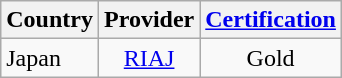<table class="wikitable">
<tr>
<th>Country</th>
<th>Provider</th>
<th><a href='#'>Certification</a></th>
</tr>
<tr>
<td>Japan</td>
<td style="text-align:center;"><a href='#'>RIAJ</a></td>
<td style="text-align:center;">Gold</td>
</tr>
</table>
